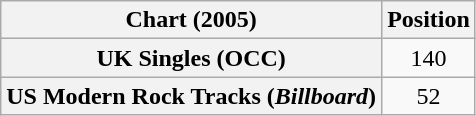<table class="wikitable plainrowheaders" style="text-align:center">
<tr>
<th scope="col">Chart (2005)</th>
<th scope="col">Position</th>
</tr>
<tr>
<th scope="row">UK Singles (OCC)</th>
<td>140</td>
</tr>
<tr>
<th scope="row">US Modern Rock Tracks (<em>Billboard</em>)</th>
<td>52</td>
</tr>
</table>
